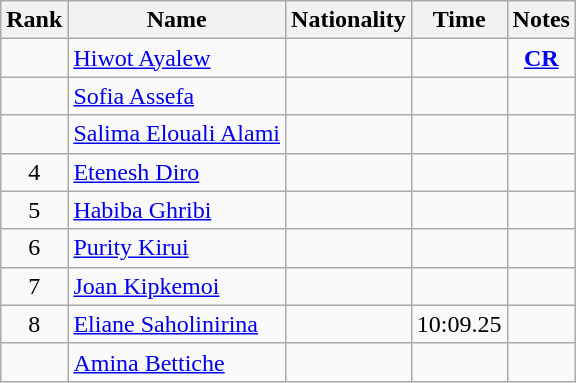<table class="wikitable sortable" style="text-align:center">
<tr>
<th>Rank</th>
<th>Name</th>
<th>Nationality</th>
<th>Time</th>
<th>Notes</th>
</tr>
<tr>
<td></td>
<td align=left><a href='#'>Hiwot Ayalew</a></td>
<td align=left></td>
<td></td>
<td><strong><a href='#'>CR</a></strong></td>
</tr>
<tr>
<td></td>
<td align=left><a href='#'>Sofia Assefa</a></td>
<td align=left></td>
<td></td>
<td></td>
</tr>
<tr>
<td></td>
<td align=left><a href='#'>Salima Elouali Alami</a></td>
<td align=left></td>
<td></td>
<td></td>
</tr>
<tr>
<td>4</td>
<td align=left><a href='#'>Etenesh Diro</a></td>
<td align=left></td>
<td></td>
<td></td>
</tr>
<tr>
<td>5</td>
<td align=left><a href='#'>Habiba Ghribi</a></td>
<td align=left></td>
<td></td>
<td></td>
</tr>
<tr>
<td>6</td>
<td align=left><a href='#'>Purity Kirui</a></td>
<td align=left></td>
<td></td>
<td></td>
</tr>
<tr>
<td>7</td>
<td align=left><a href='#'>Joan Kipkemoi</a></td>
<td align=left></td>
<td></td>
<td></td>
</tr>
<tr>
<td>8</td>
<td align=left><a href='#'>Eliane Saholinirina</a></td>
<td align=left></td>
<td>10:09.25</td>
<td></td>
</tr>
<tr>
<td></td>
<td align=left><a href='#'>Amina Bettiche</a></td>
<td align=left></td>
<td></td>
<td></td>
</tr>
</table>
